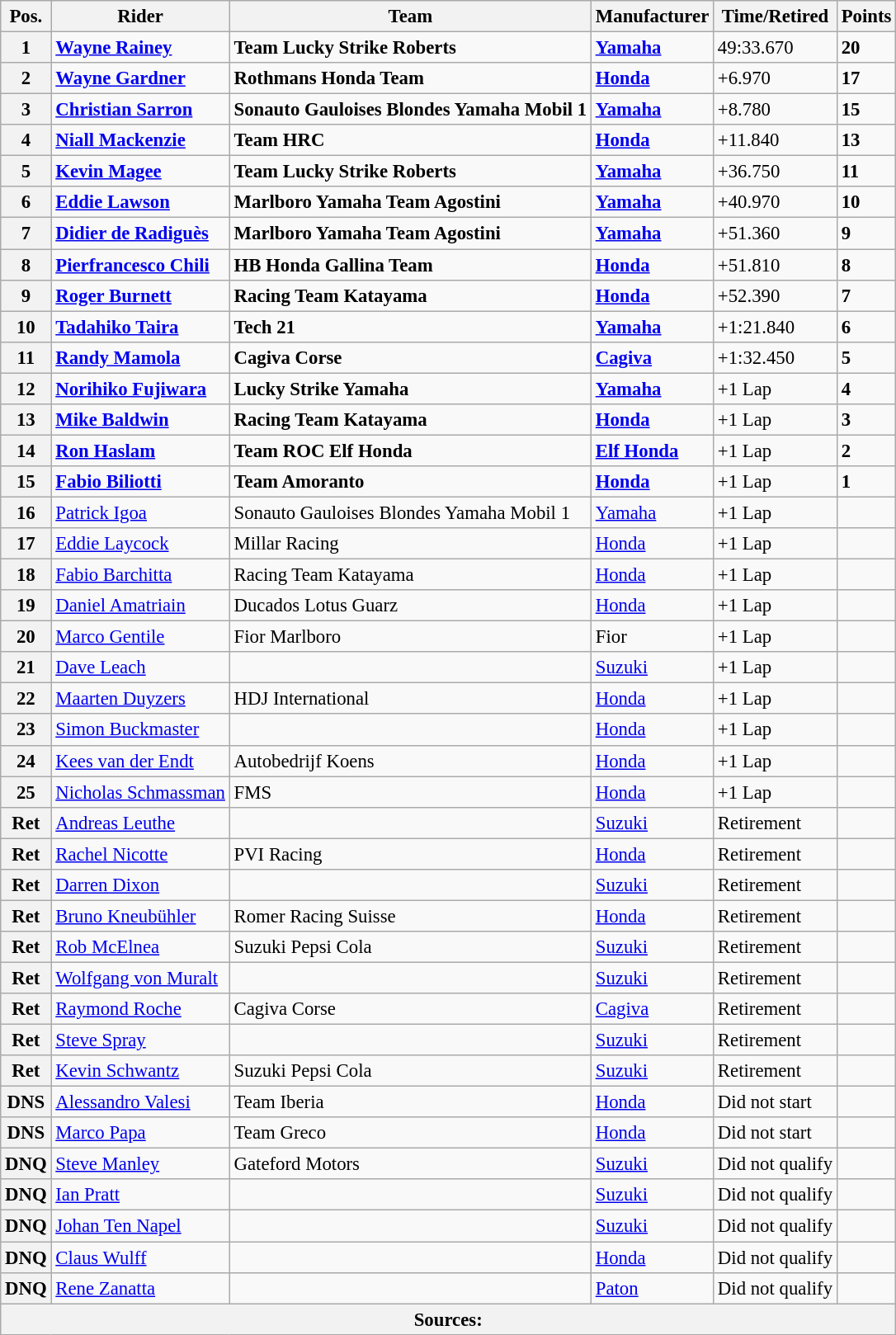<table class="wikitable" style="font-size: 95%;">
<tr>
<th>Pos.</th>
<th>Rider</th>
<th>Team</th>
<th>Manufacturer</th>
<th>Time/Retired</th>
<th>Points</th>
</tr>
<tr>
<th>1</th>
<td> <strong><a href='#'>Wayne Rainey</a></strong></td>
<td><strong>Team Lucky Strike Roberts</strong></td>
<td><strong><a href='#'>Yamaha</a></strong></td>
<td>49:33.670</td>
<td><strong>20</strong></td>
</tr>
<tr>
<th>2</th>
<td> <strong><a href='#'>Wayne Gardner</a></strong></td>
<td><strong>Rothmans Honda Team</strong></td>
<td><strong><a href='#'>Honda</a></strong></td>
<td>+6.970</td>
<td><strong>17</strong></td>
</tr>
<tr>
<th>3</th>
<td> <strong><a href='#'>Christian Sarron</a></strong></td>
<td><strong>Sonauto Gauloises Blondes Yamaha Mobil 1</strong></td>
<td><strong><a href='#'>Yamaha</a></strong></td>
<td>+8.780</td>
<td><strong>15</strong></td>
</tr>
<tr>
<th>4</th>
<td> <strong><a href='#'>Niall Mackenzie</a></strong></td>
<td><strong>Team HRC</strong></td>
<td><strong><a href='#'>Honda</a></strong></td>
<td>+11.840</td>
<td><strong>13</strong></td>
</tr>
<tr>
<th>5</th>
<td> <strong><a href='#'>Kevin Magee</a></strong></td>
<td><strong>Team Lucky Strike Roberts</strong></td>
<td><strong><a href='#'>Yamaha</a></strong></td>
<td>+36.750</td>
<td><strong>11</strong></td>
</tr>
<tr>
<th>6</th>
<td> <strong><a href='#'>Eddie Lawson</a></strong></td>
<td><strong>Marlboro Yamaha Team Agostini</strong></td>
<td><strong><a href='#'>Yamaha</a></strong></td>
<td>+40.970</td>
<td><strong>10</strong></td>
</tr>
<tr>
<th>7</th>
<td> <strong><a href='#'>Didier de Radiguès</a></strong></td>
<td><strong>Marlboro Yamaha Team Agostini</strong></td>
<td><strong><a href='#'>Yamaha</a></strong></td>
<td>+51.360</td>
<td><strong>9</strong></td>
</tr>
<tr>
<th>8</th>
<td> <strong><a href='#'>Pierfrancesco Chili</a></strong></td>
<td><strong>HB Honda Gallina Team</strong></td>
<td><strong><a href='#'>Honda</a></strong></td>
<td>+51.810</td>
<td><strong>8</strong></td>
</tr>
<tr>
<th>9</th>
<td> <strong><a href='#'>Roger Burnett</a></strong></td>
<td><strong>Racing Team Katayama</strong></td>
<td><strong><a href='#'>Honda</a></strong></td>
<td>+52.390</td>
<td><strong>7</strong></td>
</tr>
<tr>
<th>10</th>
<td> <strong><a href='#'>Tadahiko Taira</a></strong></td>
<td><strong>Tech 21</strong></td>
<td><strong><a href='#'>Yamaha</a></strong></td>
<td>+1:21.840</td>
<td><strong>6</strong></td>
</tr>
<tr>
<th>11</th>
<td> <strong><a href='#'>Randy Mamola</a></strong></td>
<td><strong>Cagiva Corse</strong></td>
<td><strong><a href='#'>Cagiva</a></strong></td>
<td>+1:32.450</td>
<td><strong>5</strong></td>
</tr>
<tr>
<th>12</th>
<td> <strong><a href='#'>Norihiko Fujiwara</a></strong></td>
<td><strong>Lucky Strike Yamaha</strong></td>
<td><strong><a href='#'>Yamaha</a></strong></td>
<td>+1 Lap</td>
<td><strong>4</strong></td>
</tr>
<tr>
<th>13</th>
<td> <strong><a href='#'>Mike Baldwin</a></strong></td>
<td><strong>Racing Team Katayama</strong></td>
<td><strong><a href='#'>Honda</a></strong></td>
<td>+1 Lap</td>
<td><strong>3</strong></td>
</tr>
<tr>
<th>14</th>
<td> <strong><a href='#'>Ron Haslam</a></strong></td>
<td><strong>Team ROC Elf Honda</strong></td>
<td><strong><a href='#'>Elf Honda</a></strong></td>
<td>+1 Lap</td>
<td><strong>2</strong></td>
</tr>
<tr>
<th>15</th>
<td> <strong><a href='#'>Fabio Biliotti</a></strong></td>
<td><strong>Team Amoranto</strong></td>
<td><strong><a href='#'>Honda</a></strong></td>
<td>+1 Lap</td>
<td><strong>1</strong></td>
</tr>
<tr>
<th>16</th>
<td> <a href='#'>Patrick Igoa</a></td>
<td>Sonauto Gauloises Blondes Yamaha Mobil 1</td>
<td><a href='#'>Yamaha</a></td>
<td>+1 Lap</td>
<td></td>
</tr>
<tr>
<th>17</th>
<td> <a href='#'>Eddie Laycock</a></td>
<td>Millar Racing</td>
<td><a href='#'>Honda</a></td>
<td>+1 Lap</td>
<td></td>
</tr>
<tr>
<th>18</th>
<td> <a href='#'>Fabio Barchitta</a></td>
<td>Racing Team Katayama</td>
<td><a href='#'>Honda</a></td>
<td>+1 Lap</td>
<td></td>
</tr>
<tr>
<th>19</th>
<td> <a href='#'>Daniel Amatriain</a></td>
<td>Ducados Lotus Guarz</td>
<td><a href='#'>Honda</a></td>
<td>+1 Lap</td>
<td></td>
</tr>
<tr>
<th>20</th>
<td> <a href='#'>Marco Gentile</a></td>
<td>Fior Marlboro</td>
<td>Fior</td>
<td>+1 Lap</td>
<td></td>
</tr>
<tr>
<th>21</th>
<td> <a href='#'>Dave Leach</a></td>
<td></td>
<td><a href='#'>Suzuki</a></td>
<td>+1 Lap</td>
<td></td>
</tr>
<tr>
<th>22</th>
<td> <a href='#'>Maarten Duyzers</a></td>
<td>HDJ International</td>
<td><a href='#'>Honda</a></td>
<td>+1 Lap</td>
<td></td>
</tr>
<tr>
<th>23</th>
<td> <a href='#'>Simon Buckmaster</a></td>
<td></td>
<td><a href='#'>Honda</a></td>
<td>+1 Lap</td>
<td></td>
</tr>
<tr>
<th>24</th>
<td> <a href='#'>Kees van der Endt</a></td>
<td>Autobedrijf Koens</td>
<td><a href='#'>Honda</a></td>
<td>+1 Lap</td>
<td></td>
</tr>
<tr>
<th>25</th>
<td> <a href='#'>Nicholas Schmassman</a></td>
<td>FMS</td>
<td><a href='#'>Honda</a></td>
<td>+1 Lap</td>
<td></td>
</tr>
<tr>
<th>Ret</th>
<td> <a href='#'>Andreas Leuthe</a></td>
<td></td>
<td><a href='#'>Suzuki</a></td>
<td>Retirement</td>
<td></td>
</tr>
<tr>
<th>Ret</th>
<td> <a href='#'>Rachel Nicotte</a></td>
<td>PVI Racing</td>
<td><a href='#'>Honda</a></td>
<td>Retirement</td>
<td></td>
</tr>
<tr>
<th>Ret</th>
<td> <a href='#'>Darren Dixon</a></td>
<td></td>
<td><a href='#'>Suzuki</a></td>
<td>Retirement</td>
<td></td>
</tr>
<tr>
<th>Ret</th>
<td> <a href='#'>Bruno Kneubühler</a></td>
<td>Romer Racing Suisse</td>
<td><a href='#'>Honda</a></td>
<td>Retirement</td>
<td></td>
</tr>
<tr>
<th>Ret</th>
<td> <a href='#'>Rob McElnea</a></td>
<td>Suzuki Pepsi Cola</td>
<td><a href='#'>Suzuki</a></td>
<td>Retirement</td>
<td></td>
</tr>
<tr>
<th>Ret</th>
<td> <a href='#'>Wolfgang von Muralt</a></td>
<td></td>
<td><a href='#'>Suzuki</a></td>
<td>Retirement</td>
<td></td>
</tr>
<tr>
<th>Ret</th>
<td> <a href='#'>Raymond Roche</a></td>
<td>Cagiva Corse</td>
<td><a href='#'>Cagiva</a></td>
<td>Retirement</td>
<td></td>
</tr>
<tr>
<th>Ret</th>
<td> <a href='#'>Steve Spray</a></td>
<td></td>
<td><a href='#'>Suzuki</a></td>
<td>Retirement</td>
<td></td>
</tr>
<tr>
<th>Ret</th>
<td> <a href='#'>Kevin Schwantz</a></td>
<td>Suzuki Pepsi Cola</td>
<td><a href='#'>Suzuki</a></td>
<td>Retirement</td>
<td></td>
</tr>
<tr>
<th>DNS</th>
<td> <a href='#'>Alessandro Valesi</a></td>
<td>Team Iberia</td>
<td><a href='#'>Honda</a></td>
<td>Did not start</td>
<td></td>
</tr>
<tr>
<th>DNS</th>
<td> <a href='#'>Marco Papa</a></td>
<td>Team Greco</td>
<td><a href='#'>Honda</a></td>
<td>Did not start</td>
<td></td>
</tr>
<tr>
<th>DNQ</th>
<td> <a href='#'>Steve Manley</a></td>
<td>Gateford Motors</td>
<td><a href='#'>Suzuki</a></td>
<td>Did not qualify</td>
<td></td>
</tr>
<tr>
<th>DNQ</th>
<td> <a href='#'>Ian Pratt</a></td>
<td></td>
<td><a href='#'>Suzuki</a></td>
<td>Did not qualify</td>
<td></td>
</tr>
<tr>
<th>DNQ</th>
<td> <a href='#'>Johan Ten Napel</a></td>
<td></td>
<td><a href='#'>Suzuki</a></td>
<td>Did not qualify</td>
<td></td>
</tr>
<tr>
<th>DNQ</th>
<td> <a href='#'>Claus Wulff</a></td>
<td></td>
<td><a href='#'>Honda</a></td>
<td>Did not qualify</td>
<td></td>
</tr>
<tr>
<th>DNQ</th>
<td> <a href='#'>Rene Zanatta</a></td>
<td></td>
<td><a href='#'>Paton</a></td>
<td>Did not qualify</td>
<td></td>
</tr>
<tr>
<th colspan=8>Sources:</th>
</tr>
</table>
